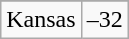<table class="wikitable">
<tr>
</tr>
<tr>
<td>Kansas</td>
<td>–32</td>
</tr>
</table>
